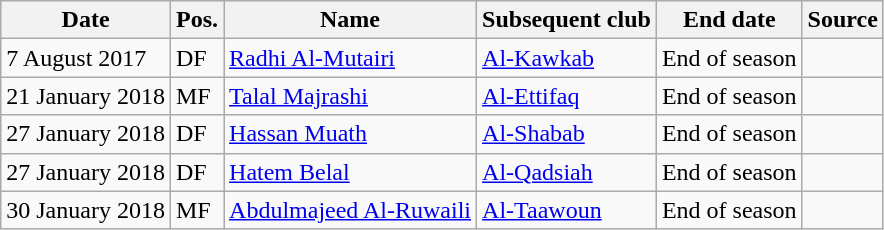<table class="wikitable" style="text-align:left">
<tr>
<th>Date</th>
<th>Pos.</th>
<th>Name</th>
<th>Subsequent club</th>
<th>End date</th>
<th>Source</th>
</tr>
<tr>
<td>7 August 2017</td>
<td>DF</td>
<td> <a href='#'>Radhi Al-Mutairi</a></td>
<td> <a href='#'>Al-Kawkab</a></td>
<td>End of season</td>
<td></td>
</tr>
<tr>
<td>21 January 2018</td>
<td>MF</td>
<td> <a href='#'>Talal Majrashi</a></td>
<td> <a href='#'>Al-Ettifaq</a></td>
<td>End of season</td>
<td></td>
</tr>
<tr>
<td>27 January 2018</td>
<td>DF</td>
<td> <a href='#'>Hassan Muath</a></td>
<td> <a href='#'>Al-Shabab</a></td>
<td>End of season</td>
<td></td>
</tr>
<tr>
<td>27 January 2018</td>
<td>DF</td>
<td> <a href='#'>Hatem Belal</a></td>
<td> <a href='#'>Al-Qadsiah</a></td>
<td>End of season</td>
<td></td>
</tr>
<tr>
<td>30 January 2018</td>
<td>MF</td>
<td> <a href='#'>Abdulmajeed Al-Ruwaili</a></td>
<td> <a href='#'>Al-Taawoun</a></td>
<td>End of season</td>
<td></td>
</tr>
</table>
